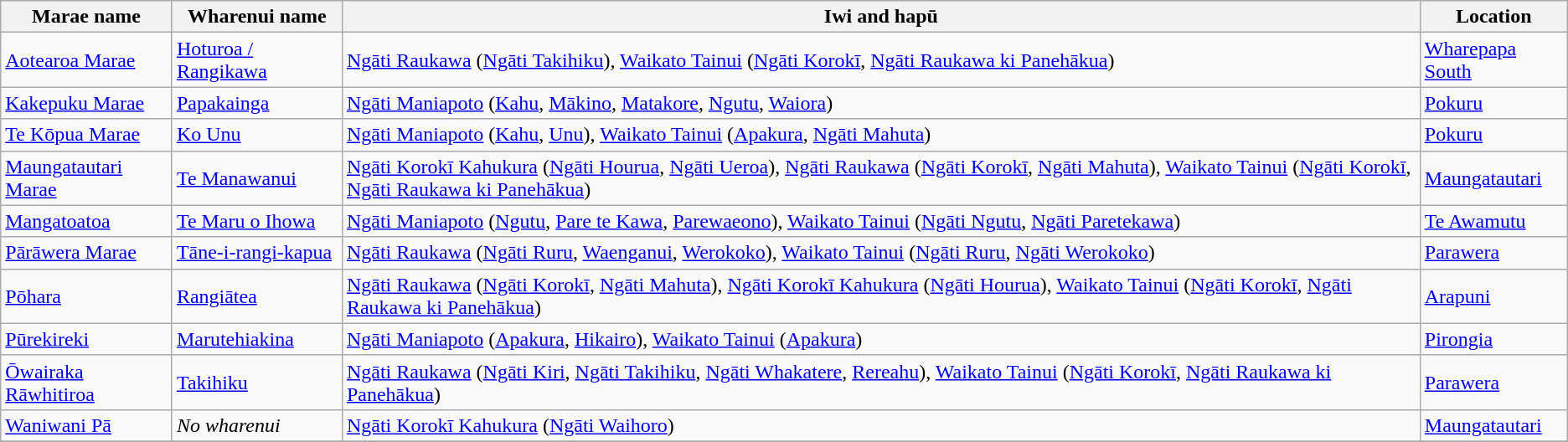<table class="wikitable sortable">
<tr>
<th>Marae name</th>
<th>Wharenui name</th>
<th>Iwi and hapū</th>
<th>Location</th>
</tr>
<tr>
<td><a href='#'>Aotearoa Marae</a></td>
<td><a href='#'>Hoturoa / Rangikawa</a></td>
<td><a href='#'>Ngāti Raukawa</a> (<a href='#'>Ngāti Takihiku</a>), <a href='#'>Waikato Tainui</a> (<a href='#'>Ngāti Korokī</a>, <a href='#'>Ngāti Raukawa ki Panehākua</a>)</td>
<td><a href='#'>Wharepapa South</a></td>
</tr>
<tr>
<td><a href='#'>Kakepuku Marae</a></td>
<td><a href='#'>Papakainga</a></td>
<td><a href='#'>Ngāti Maniapoto</a> (<a href='#'>Kahu</a>, <a href='#'>Mākino</a>, <a href='#'>Matakore</a>, <a href='#'>Ngutu</a>, <a href='#'>Waiora</a>)</td>
<td><a href='#'>Pokuru</a></td>
</tr>
<tr>
<td><a href='#'>Te Kōpua Marae</a></td>
<td><a href='#'>Ko Unu</a></td>
<td><a href='#'>Ngāti Maniapoto</a> (<a href='#'>Kahu</a>, <a href='#'>Unu</a>), <a href='#'>Waikato Tainui</a> (<a href='#'>Apakura</a>, <a href='#'>Ngāti Mahuta</a>)</td>
<td><a href='#'>Pokuru</a></td>
</tr>
<tr>
<td><a href='#'>Maungatautari Marae</a></td>
<td><a href='#'>Te Manawanui</a></td>
<td><a href='#'>Ngāti Korokī Kahukura</a> (<a href='#'>Ngāti Hourua</a>, <a href='#'>Ngāti Ueroa</a>), <a href='#'>Ngāti Raukawa</a> (<a href='#'>Ngāti Korokī</a>, <a href='#'>Ngāti Mahuta</a>), <a href='#'>Waikato Tainui</a> (<a href='#'>Ngāti Korokī</a>, <a href='#'>Ngāti Raukawa ki Panehākua</a>)</td>
<td><a href='#'>Maungatautari</a></td>
</tr>
<tr>
<td><a href='#'>Mangatoatoa</a></td>
<td><a href='#'>Te Maru o Ihowa</a></td>
<td><a href='#'>Ngāti Maniapoto</a> (<a href='#'>Ngutu</a>, <a href='#'>Pare te Kawa</a>, <a href='#'>Parewaeono</a>), <a href='#'>Waikato Tainui</a> (<a href='#'>Ngāti Ngutu</a>, <a href='#'>Ngāti Paretekawa</a>)</td>
<td><a href='#'>Te Awamutu</a></td>
</tr>
<tr>
<td><a href='#'>Pārāwera Marae</a></td>
<td><a href='#'>Tāne-i-rangi-kapua</a></td>
<td><a href='#'>Ngāti Raukawa</a> (<a href='#'>Ngāti Ruru</a>, <a href='#'>Waenganui</a>, <a href='#'>Werokoko</a>), <a href='#'>Waikato Tainui</a> (<a href='#'>Ngāti Ruru</a>, <a href='#'>Ngāti Werokoko</a>)</td>
<td><a href='#'>Parawera</a></td>
</tr>
<tr>
<td><a href='#'>Pōhara</a></td>
<td><a href='#'>Rangiātea</a></td>
<td><a href='#'>Ngāti Raukawa</a> (<a href='#'>Ngāti Korokī</a>, <a href='#'>Ngāti Mahuta</a>), <a href='#'>Ngāti Korokī Kahukura</a> (<a href='#'>Ngāti Hourua</a>), <a href='#'>Waikato Tainui</a> (<a href='#'>Ngāti Korokī</a>, <a href='#'>Ngāti Raukawa ki Panehākua</a>)</td>
<td><a href='#'>Arapuni</a></td>
</tr>
<tr>
<td><a href='#'>Pūrekireki</a></td>
<td><a href='#'>Marutehiakina</a></td>
<td><a href='#'>Ngāti Maniapoto</a> (<a href='#'>Apakura</a>, <a href='#'>Hikairo</a>), <a href='#'>Waikato Tainui</a> (<a href='#'>Apakura</a>)</td>
<td><a href='#'>Pirongia</a></td>
</tr>
<tr>
<td><a href='#'>Ōwairaka Rāwhitiroa</a></td>
<td><a href='#'>Takihiku</a></td>
<td><a href='#'>Ngāti Raukawa</a> (<a href='#'>Ngāti Kiri</a>, <a href='#'>Ngāti Takihiku</a>, <a href='#'>Ngāti Whakatere</a>, <a href='#'>Rereahu</a>), <a href='#'>Waikato Tainui</a> (<a href='#'>Ngāti Korokī</a>, <a href='#'>Ngāti Raukawa ki Panehākua</a>)</td>
<td><a href='#'>Parawera</a></td>
</tr>
<tr>
<td><a href='#'>Waniwani Pā</a></td>
<td><em>No wharenui</em></td>
<td><a href='#'>Ngāti Korokī Kahukura</a> (<a href='#'>Ngāti Waihoro</a>)</td>
<td><a href='#'>Maungatautari</a></td>
</tr>
<tr>
</tr>
</table>
